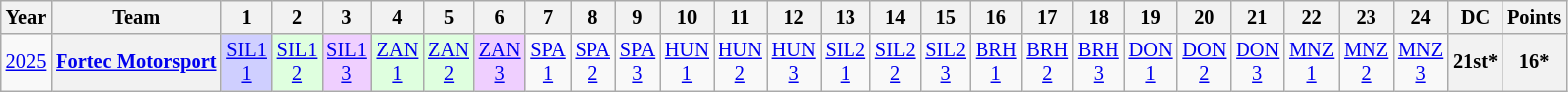<table class="wikitable" style="text-align:center; font-size:85%">
<tr>
<th>Year</th>
<th>Team</th>
<th>1</th>
<th>2</th>
<th>3</th>
<th>4</th>
<th>5</th>
<th>6</th>
<th>7</th>
<th>8</th>
<th>9</th>
<th>10</th>
<th>11</th>
<th>12</th>
<th>13</th>
<th>14</th>
<th>15</th>
<th>16</th>
<th>17</th>
<th>18</th>
<th>19</th>
<th>20</th>
<th>21</th>
<th>22</th>
<th>23</th>
<th>24</th>
<th>DC</th>
<th>Points</th>
</tr>
<tr>
<td><a href='#'>2025</a></td>
<th nowrap><a href='#'>Fortec Motorsport</a></th>
<td style="background:#CFCFFF"><a href='#'>SIL1<br>1</a><br></td>
<td style="background:#DFFFDF"><a href='#'>SIL1<br>2</a><br></td>
<td style="background:#EFCFFF"><a href='#'>SIL1<br>3</a><br></td>
<td style="background:#DFFFDF"><a href='#'>ZAN<br>1</a><br></td>
<td style="background:#DFFFDF"><a href='#'>ZAN<br>2</a><br></td>
<td style="background:#EFCFFF"><a href='#'>ZAN<br>3</a><br></td>
<td><a href='#'>SPA<br>1</a></td>
<td><a href='#'>SPA<br>2</a></td>
<td><a href='#'>SPA<br>3</a></td>
<td><a href='#'>HUN<br>1</a></td>
<td><a href='#'>HUN<br>2</a></td>
<td><a href='#'>HUN<br>3</a></td>
<td><a href='#'>SIL2<br>1</a></td>
<td><a href='#'>SIL2<br>2</a></td>
<td><a href='#'>SIL2<br>3</a></td>
<td><a href='#'>BRH<br>1</a></td>
<td><a href='#'>BRH<br>2</a></td>
<td><a href='#'>BRH<br>3</a></td>
<td><a href='#'>DON<br>1</a></td>
<td><a href='#'>DON<br>2</a></td>
<td><a href='#'>DON<br>3</a></td>
<td><a href='#'>MNZ<br>1</a></td>
<td><a href='#'>MNZ<br>2</a></td>
<td><a href='#'>MNZ<br>3</a></td>
<th>21st*</th>
<th>16*</th>
</tr>
</table>
